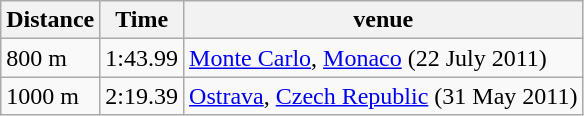<table class="wikitable">
<tr>
<th>Distance</th>
<th>Time</th>
<th>venue</th>
</tr>
<tr>
<td>800 m</td>
<td>1:43.99</td>
<td><a href='#'>Monte Carlo</a>, <a href='#'>Monaco</a> (22 July 2011)</td>
</tr>
<tr>
<td>1000 m</td>
<td>2:19.39</td>
<td><a href='#'>Ostrava</a>, <a href='#'>Czech Republic</a> (31 May 2011)</td>
</tr>
</table>
